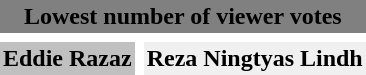<table cellpadding=2 cellspacing=6>
<tr style="background:grey;">
<td colspan="3" style="text-align:center;"><strong>Lowest number of viewer votes</strong></td>
</tr>
<tr>
<td style="background:silver;"><strong>Eddie Razaz</strong></td>
<td style="background:#f0f0f0;"><strong>Reza Ningtyas Lindh</strong></td>
</tr>
</table>
